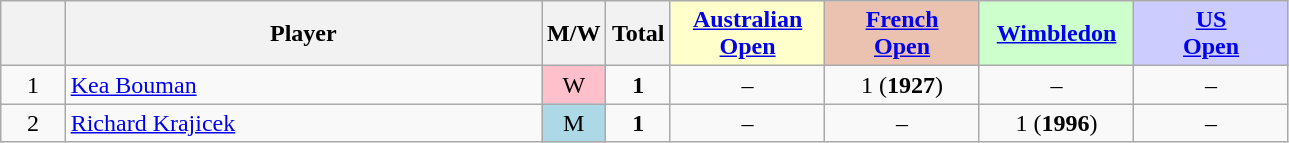<table class="wikitable mw-datatable sortable" style="text-align:center;">
<tr>
<th data-sort-type="number" width="5%"></th>
<th width="37%">Player</th>
<th width="5%">M/W</th>
<th data-sort-type="number" width="5%">Total</th>
<th style="background-color:#FFFFCC;" width="12%" data-sort-type="number"><a href='#'>Australian<br> Open</a></th>
<th style="background-color:#EBC2AF;" width="12%" data-sort-type="number"><a href='#'>French<br> Open</a></th>
<th style="background-color:#CCFFCC;" width="12%" data-sort-type="number"><a href='#'>Wimbledon</a></th>
<th style="background-color:#CCCCFF;" width="12%" data-sort-type="number"><a href='#'>US<br> Open</a></th>
</tr>
<tr>
<td>1</td>
<td style="text-align:left"><a href='#'>Kea Bouman</a></td>
<td style="background-color:pink;">W</td>
<td><strong>1</strong></td>
<td>–</td>
<td>1 (<strong>1927</strong>)</td>
<td>–</td>
<td>–</td>
</tr>
<tr>
<td>2</td>
<td style="text-align:left"><a href='#'>Richard Krajicek</a></td>
<td style="background-color:lightblue;">M</td>
<td><strong>1</strong></td>
<td>–</td>
<td>–</td>
<td>1 (<strong>1996</strong>)</td>
<td>–</td>
</tr>
</table>
